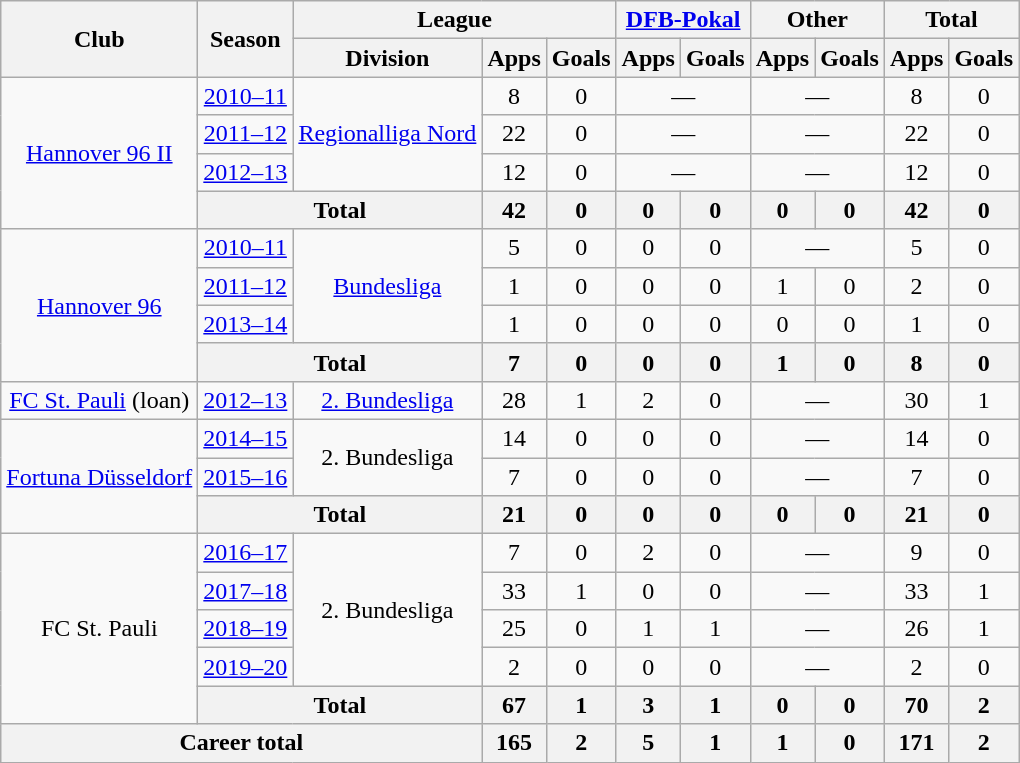<table class="wikitable" style="text-align: center">
<tr>
<th rowspan="2">Club</th>
<th rowspan="2">Season</th>
<th colspan="3">League</th>
<th colspan="2"><a href='#'>DFB-Pokal</a></th>
<th colspan="2">Other</th>
<th colspan="2">Total</th>
</tr>
<tr>
<th>Division</th>
<th>Apps</th>
<th>Goals</th>
<th>Apps</th>
<th>Goals</th>
<th>Apps</th>
<th>Goals</th>
<th>Apps</th>
<th>Goals</th>
</tr>
<tr>
<td rowspan="4"><a href='#'>Hannover 96 II</a></td>
<td><a href='#'>2010–11</a></td>
<td rowspan="3"><a href='#'>Regionalliga Nord</a></td>
<td>8</td>
<td>0</td>
<td colspan="2">—</td>
<td colspan="2">—</td>
<td>8</td>
<td>0</td>
</tr>
<tr>
<td><a href='#'>2011–12</a></td>
<td>22</td>
<td>0</td>
<td colspan="2">—</td>
<td colspan="2">—</td>
<td>22</td>
<td>0</td>
</tr>
<tr>
<td><a href='#'>2012–13</a></td>
<td>12</td>
<td>0</td>
<td colspan="2">—</td>
<td colspan="2">—</td>
<td>12</td>
<td>0</td>
</tr>
<tr>
<th colspan="2">Total</th>
<th>42</th>
<th>0</th>
<th>0</th>
<th>0</th>
<th>0</th>
<th>0</th>
<th>42</th>
<th>0</th>
</tr>
<tr>
<td rowspan="4"><a href='#'>Hannover 96</a></td>
<td><a href='#'>2010–11</a></td>
<td rowspan="3"><a href='#'>Bundesliga</a></td>
<td>5</td>
<td>0</td>
<td>0</td>
<td>0</td>
<td colspan="2">—</td>
<td>5</td>
<td>0</td>
</tr>
<tr>
<td><a href='#'>2011–12</a></td>
<td>1</td>
<td>0</td>
<td>0</td>
<td>0</td>
<td>1</td>
<td>0</td>
<td>2</td>
<td>0</td>
</tr>
<tr>
<td><a href='#'>2013–14</a></td>
<td>1</td>
<td>0</td>
<td>0</td>
<td>0</td>
<td>0</td>
<td>0</td>
<td>1</td>
<td>0</td>
</tr>
<tr>
<th colspan="2">Total</th>
<th>7</th>
<th>0</th>
<th>0</th>
<th>0</th>
<th>1</th>
<th>0</th>
<th>8</th>
<th>0</th>
</tr>
<tr>
<td><a href='#'>FC St. Pauli</a> (loan)</td>
<td><a href='#'>2012–13</a></td>
<td><a href='#'>2. Bundesliga</a></td>
<td>28</td>
<td>1</td>
<td>2</td>
<td>0</td>
<td colspan="2">—</td>
<td>30</td>
<td>1</td>
</tr>
<tr>
<td rowspan="3"><a href='#'>Fortuna Düsseldorf</a></td>
<td><a href='#'>2014–15</a></td>
<td rowspan="2">2. Bundesliga</td>
<td>14</td>
<td>0</td>
<td>0</td>
<td>0</td>
<td colspan="2">—</td>
<td>14</td>
<td>0</td>
</tr>
<tr>
<td><a href='#'>2015–16</a></td>
<td>7</td>
<td>0</td>
<td>0</td>
<td>0</td>
<td colspan="2">—</td>
<td>7</td>
<td>0</td>
</tr>
<tr>
<th colspan="2">Total</th>
<th>21</th>
<th>0</th>
<th>0</th>
<th>0</th>
<th>0</th>
<th>0</th>
<th>21</th>
<th>0</th>
</tr>
<tr>
<td rowspan="5">FC St. Pauli</td>
<td><a href='#'>2016–17</a></td>
<td rowspan="4">2. Bundesliga</td>
<td>7</td>
<td>0</td>
<td>2</td>
<td>0</td>
<td colspan="2">—</td>
<td>9</td>
<td>0</td>
</tr>
<tr>
<td><a href='#'>2017–18</a></td>
<td>33</td>
<td>1</td>
<td>0</td>
<td>0</td>
<td colspan="2">—</td>
<td>33</td>
<td>1</td>
</tr>
<tr>
<td><a href='#'>2018–19</a></td>
<td>25</td>
<td>0</td>
<td>1</td>
<td>1</td>
<td colspan="2">—</td>
<td>26</td>
<td>1</td>
</tr>
<tr>
<td><a href='#'>2019–20</a></td>
<td>2</td>
<td>0</td>
<td>0</td>
<td>0</td>
<td colspan="2">—</td>
<td>2</td>
<td>0</td>
</tr>
<tr>
<th colspan="2">Total</th>
<th>67</th>
<th>1</th>
<th>3</th>
<th>1</th>
<th>0</th>
<th>0</th>
<th>70</th>
<th>2</th>
</tr>
<tr>
<th colspan="3">Career total</th>
<th>165</th>
<th>2</th>
<th>5</th>
<th>1</th>
<th>1</th>
<th>0</th>
<th>171</th>
<th>2</th>
</tr>
</table>
